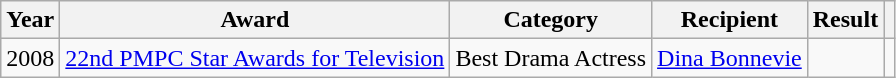<table class="wikitable">
<tr>
<th>Year</th>
<th>Award</th>
<th>Category</th>
<th>Recipient</th>
<th>Result</th>
<th></th>
</tr>
<tr>
<td>2008</td>
<td><a href='#'>22nd PMPC Star Awards for Television</a></td>
<td>Best Drama Actress</td>
<td><a href='#'>Dina Bonnevie</a></td>
<td></td>
<td></td>
</tr>
</table>
